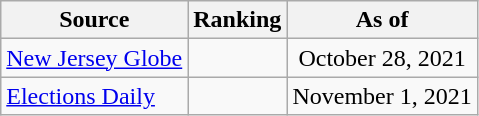<table class="wikitable" style="text-align:center">
<tr>
<th>Source</th>
<th>Ranking</th>
<th>As of</th>
</tr>
<tr>
<td align=left><a href='#'>New Jersey Globe</a></td>
<td></td>
<td>October 28, 2021</td>
</tr>
<tr>
<td align=left><a href='#'>Elections Daily</a></td>
<td></td>
<td>November 1, 2021</td>
</tr>
</table>
